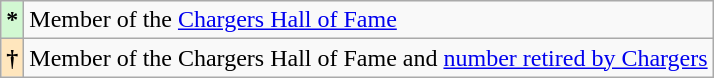<table class="wikitable">
<tr>
<th scope="row" style="background-color: #d2f8d2">*</th>
<td>Member of the <a href='#'>Chargers Hall of Fame</a></td>
</tr>
<tr>
<th scope="row" style="background:#FFE6BD">†</th>
<td>Member of the Chargers Hall of Fame and <a href='#'>number retired by Chargers</a></td>
</tr>
</table>
